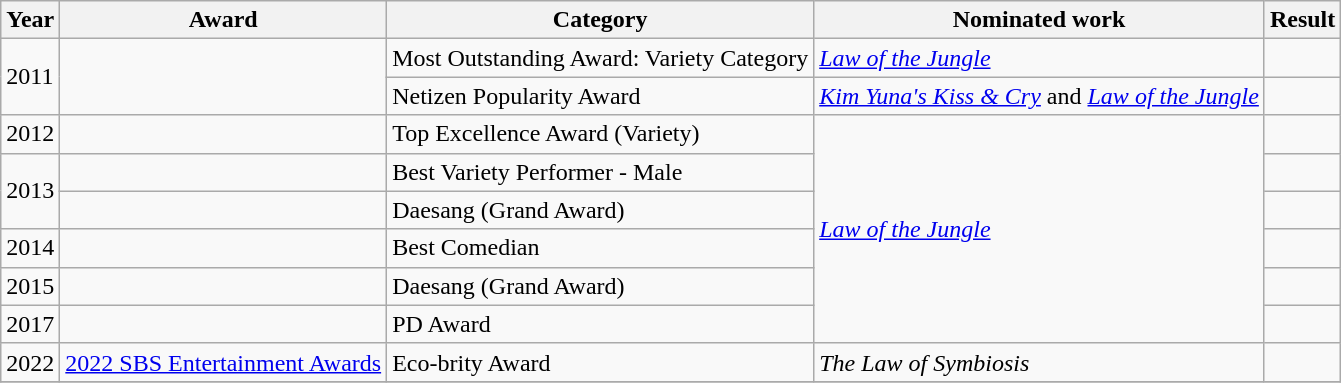<table class="wikitable">
<tr>
<th>Year</th>
<th>Award</th>
<th>Category</th>
<th>Nominated work</th>
<th>Result</th>
</tr>
<tr>
<td rowspan="2">2011</td>
<td rowspan="2"></td>
<td>Most Outstanding Award: Variety Category</td>
<td><em><a href='#'>Law of the Jungle</a></em></td>
<td></td>
</tr>
<tr>
<td>Netizen Popularity Award</td>
<td><em><a href='#'>Kim Yuna's Kiss & Cry</a></em> and <em><a href='#'>Law of the Jungle</a></em></td>
<td></td>
</tr>
<tr>
<td>2012</td>
<td></td>
<td>Top Excellence Award (Variety)</td>
<td rowspan="6"><em><a href='#'>Law of the Jungle</a></em></td>
<td></td>
</tr>
<tr>
<td rowspan=2>2013</td>
<td></td>
<td>Best Variety Performer - Male</td>
<td></td>
</tr>
<tr>
<td></td>
<td>Daesang (Grand Award)</td>
<td></td>
</tr>
<tr>
<td>2014</td>
<td></td>
<td>Best Comedian</td>
<td></td>
</tr>
<tr>
<td>2015</td>
<td></td>
<td>Daesang (Grand Award)</td>
<td></td>
</tr>
<tr>
<td>2017</td>
<td></td>
<td>PD Award</td>
<td></td>
</tr>
<tr>
<td>2022</td>
<td style="text-align:center"><a href='#'>2022 SBS Entertainment Awards</a></td>
<td>Eco-brity Award</td>
<td><em>The Law of Symbiosis</em></td>
<td></td>
</tr>
<tr>
</tr>
</table>
